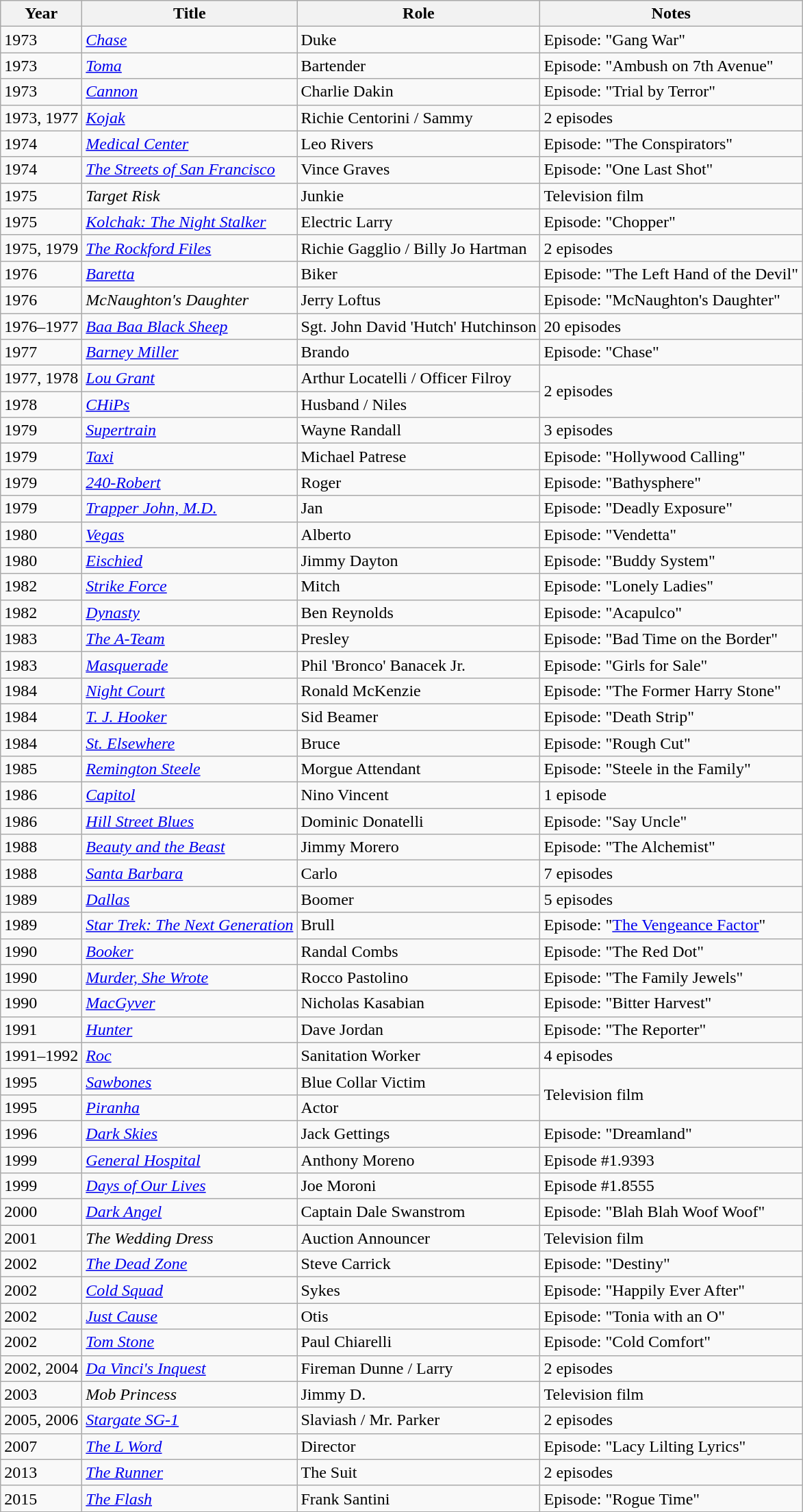<table class="wikitable sortable">
<tr>
<th>Year</th>
<th>Title</th>
<th>Role</th>
<th>Notes</th>
</tr>
<tr>
<td>1973</td>
<td><a href='#'><em>Chase</em></a></td>
<td>Duke</td>
<td>Episode: "Gang War"</td>
</tr>
<tr>
<td>1973</td>
<td><a href='#'><em>Toma</em></a></td>
<td>Bartender</td>
<td>Episode: "Ambush on 7th Avenue"</td>
</tr>
<tr>
<td>1973</td>
<td><a href='#'><em>Cannon</em></a></td>
<td>Charlie Dakin</td>
<td>Episode: "Trial by Terror"</td>
</tr>
<tr>
<td>1973, 1977</td>
<td><em><a href='#'>Kojak</a></em></td>
<td>Richie Centorini / Sammy</td>
<td>2 episodes</td>
</tr>
<tr>
<td>1974</td>
<td><a href='#'><em>Medical Center</em></a></td>
<td>Leo Rivers</td>
<td>Episode: "The Conspirators"</td>
</tr>
<tr>
<td>1974</td>
<td><em><a href='#'>The Streets of San Francisco</a></em></td>
<td>Vince Graves</td>
<td>Episode: "One Last Shot"</td>
</tr>
<tr>
<td>1975</td>
<td><em>Target Risk</em></td>
<td>Junkie</td>
<td>Television film</td>
</tr>
<tr>
<td>1975</td>
<td><em><a href='#'>Kolchak: The Night Stalker</a></em></td>
<td>Electric Larry</td>
<td>Episode: "Chopper"</td>
</tr>
<tr>
<td>1975, 1979</td>
<td><em><a href='#'>The Rockford Files</a></em></td>
<td>Richie Gagglio / Billy Jo Hartman</td>
<td>2 episodes</td>
</tr>
<tr>
<td>1976</td>
<td><em><a href='#'>Baretta</a></em></td>
<td>Biker</td>
<td>Episode: "The Left Hand of the Devil"</td>
</tr>
<tr>
<td>1976</td>
<td><em>McNaughton's Daughter</em></td>
<td>Jerry Loftus</td>
<td>Episode: "McNaughton's Daughter"</td>
</tr>
<tr>
<td>1976–1977</td>
<td><a href='#'><em>Baa Baa Black Sheep</em></a></td>
<td>Sgt. John David 'Hutch' Hutchinson</td>
<td>20 episodes</td>
</tr>
<tr>
<td>1977</td>
<td><em><a href='#'>Barney Miller</a></em></td>
<td>Brando</td>
<td>Episode: "Chase"</td>
</tr>
<tr>
<td>1977, 1978</td>
<td><a href='#'><em>Lou Grant</em></a></td>
<td>Arthur Locatelli / Officer Filroy</td>
<td rowspan="2">2 episodes</td>
</tr>
<tr>
<td>1978</td>
<td><em><a href='#'>CHiPs</a></em></td>
<td>Husband / Niles</td>
</tr>
<tr>
<td>1979</td>
<td><em><a href='#'>Supertrain</a></em></td>
<td>Wayne Randall</td>
<td>3 episodes</td>
</tr>
<tr>
<td>1979</td>
<td><a href='#'><em>Taxi</em></a></td>
<td>Michael Patrese</td>
<td>Episode: "Hollywood Calling"</td>
</tr>
<tr>
<td>1979</td>
<td><em><a href='#'>240-Robert</a></em></td>
<td>Roger</td>
<td>Episode: "Bathysphere"</td>
</tr>
<tr>
<td>1979</td>
<td><em><a href='#'>Trapper John, M.D.</a></em></td>
<td>Jan</td>
<td>Episode: "Deadly Exposure"</td>
</tr>
<tr>
<td>1980</td>
<td><a href='#'><em>Vegas</em></a></td>
<td>Alberto</td>
<td>Episode: "Vendetta"</td>
</tr>
<tr>
<td>1980</td>
<td><em><a href='#'>Eischied</a></em></td>
<td>Jimmy Dayton</td>
<td>Episode: "Buddy System"</td>
</tr>
<tr>
<td>1982</td>
<td><a href='#'><em>Strike Force</em></a></td>
<td>Mitch</td>
<td>Episode: "Lonely Ladies"</td>
</tr>
<tr>
<td>1982</td>
<td><a href='#'><em>Dynasty</em></a></td>
<td>Ben Reynolds</td>
<td>Episode: "Acapulco"</td>
</tr>
<tr>
<td>1983</td>
<td><em><a href='#'>The A-Team</a></em></td>
<td>Presley</td>
<td>Episode: "Bad Time on the Border"</td>
</tr>
<tr>
<td>1983</td>
<td><a href='#'><em>Masquerade</em></a></td>
<td>Phil 'Bronco' Banacek Jr.</td>
<td>Episode: "Girls for Sale"</td>
</tr>
<tr>
<td>1984</td>
<td><em><a href='#'>Night Court</a></em></td>
<td>Ronald McKenzie</td>
<td>Episode: "The Former Harry Stone"</td>
</tr>
<tr>
<td>1984</td>
<td><em><a href='#'>T. J. Hooker</a></em></td>
<td>Sid Beamer</td>
<td>Episode: "Death Strip"</td>
</tr>
<tr>
<td>1984</td>
<td><em><a href='#'>St. Elsewhere</a></em></td>
<td>Bruce</td>
<td>Episode: "Rough Cut"</td>
</tr>
<tr>
<td>1985</td>
<td><em><a href='#'>Remington Steele</a></em></td>
<td>Morgue Attendant</td>
<td>Episode: "Steele in the Family"</td>
</tr>
<tr>
<td>1986</td>
<td><a href='#'><em>Capitol</em></a></td>
<td>Nino Vincent</td>
<td>1 episode</td>
</tr>
<tr>
<td>1986</td>
<td><em><a href='#'>Hill Street Blues</a></em></td>
<td>Dominic Donatelli</td>
<td>Episode: "Say Uncle"</td>
</tr>
<tr>
<td>1988</td>
<td><a href='#'><em>Beauty and the Beast</em></a></td>
<td>Jimmy Morero</td>
<td>Episode: "The Alchemist"</td>
</tr>
<tr>
<td>1988</td>
<td><a href='#'><em>Santa Barbara</em></a></td>
<td>Carlo</td>
<td>7 episodes</td>
</tr>
<tr>
<td>1989</td>
<td><em><a href='#'>Dallas</a></em></td>
<td>Boomer</td>
<td>5 episodes</td>
</tr>
<tr>
<td>1989</td>
<td><em><a href='#'>Star Trek: The Next Generation</a></em></td>
<td>Brull</td>
<td>Episode: "<a href='#'>The Vengeance Factor</a>"</td>
</tr>
<tr>
<td>1990</td>
<td><a href='#'><em>Booker</em></a></td>
<td>Randal Combs</td>
<td>Episode: "The Red Dot"</td>
</tr>
<tr>
<td>1990</td>
<td><em><a href='#'>Murder, She Wrote</a></em></td>
<td>Rocco Pastolino</td>
<td>Episode: "The Family Jewels"</td>
</tr>
<tr>
<td>1990</td>
<td><a href='#'><em>MacGyver</em></a></td>
<td>Nicholas Kasabian</td>
<td>Episode: "Bitter Harvest"</td>
</tr>
<tr>
<td>1991</td>
<td><a href='#'><em>Hunter</em></a></td>
<td>Dave Jordan</td>
<td>Episode: "The Reporter"</td>
</tr>
<tr>
<td>1991–1992</td>
<td><a href='#'><em>Roc</em></a></td>
<td>Sanitation Worker</td>
<td>4 episodes</td>
</tr>
<tr>
<td>1995</td>
<td><a href='#'><em>Sawbones</em></a></td>
<td>Blue Collar Victim</td>
<td rowspan="2">Television film</td>
</tr>
<tr>
<td>1995</td>
<td><a href='#'><em>Piranha</em></a></td>
<td>Actor</td>
</tr>
<tr>
<td>1996</td>
<td><em><a href='#'>Dark Skies</a></em></td>
<td>Jack Gettings</td>
<td>Episode: "Dreamland"</td>
</tr>
<tr>
<td>1999</td>
<td><em><a href='#'>General Hospital</a></em></td>
<td>Anthony Moreno</td>
<td>Episode #1.9393</td>
</tr>
<tr>
<td>1999</td>
<td><em><a href='#'>Days of Our Lives</a></em></td>
<td>Joe Moroni</td>
<td>Episode #1.8555</td>
</tr>
<tr>
<td>2000</td>
<td><a href='#'><em>Dark Angel</em></a></td>
<td>Captain Dale Swanstrom</td>
<td>Episode: "Blah Blah Woof Woof"</td>
</tr>
<tr>
<td>2001</td>
<td><em>The Wedding Dress</em></td>
<td>Auction Announcer</td>
<td>Television film</td>
</tr>
<tr>
<td>2002</td>
<td><a href='#'><em>The Dead Zone</em></a></td>
<td>Steve Carrick</td>
<td>Episode: "Destiny"</td>
</tr>
<tr>
<td>2002</td>
<td><em><a href='#'>Cold Squad</a></em></td>
<td>Sykes</td>
<td>Episode: "Happily Ever After"</td>
</tr>
<tr>
<td>2002</td>
<td><a href='#'><em>Just Cause</em></a></td>
<td>Otis</td>
<td>Episode: "Tonia with an O"</td>
</tr>
<tr>
<td>2002</td>
<td><a href='#'><em>Tom Stone</em></a></td>
<td>Paul Chiarelli</td>
<td>Episode: "Cold Comfort"</td>
</tr>
<tr>
<td>2002, 2004</td>
<td><em><a href='#'>Da Vinci's Inquest</a></em></td>
<td>Fireman Dunne / Larry</td>
<td>2 episodes</td>
</tr>
<tr>
<td>2003</td>
<td><em>Mob Princess</em></td>
<td>Jimmy D.</td>
<td>Television film</td>
</tr>
<tr>
<td>2005, 2006</td>
<td><em><a href='#'>Stargate SG-1</a></em></td>
<td>Slaviash / Mr. Parker</td>
<td>2 episodes</td>
</tr>
<tr>
<td>2007</td>
<td><em><a href='#'>The L Word</a></em></td>
<td>Director</td>
<td>Episode: "Lacy Lilting Lyrics"</td>
</tr>
<tr>
<td>2013</td>
<td><a href='#'><em>The Runner</em></a></td>
<td>The Suit</td>
<td>2 episodes</td>
</tr>
<tr>
<td>2015</td>
<td><a href='#'><em>The Flash</em></a></td>
<td>Frank Santini</td>
<td>Episode: "Rogue Time"</td>
</tr>
</table>
